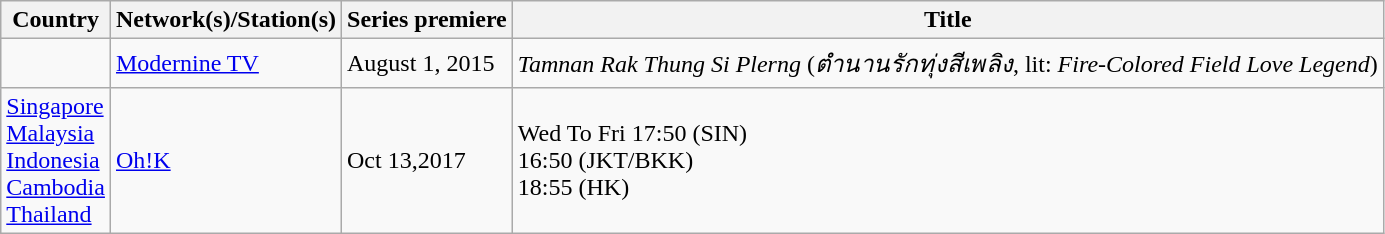<table class="sortable wikitable">
<tr>
<th>Country</th>
<th>Network(s)/Station(s)</th>
<th>Series premiere</th>
<th>Title</th>
</tr>
<tr>
<td></td>
<td><a href='#'>Modernine TV</a></td>
<td>August 1, 2015</td>
<td><em>Tamnan Rak Thung Si Plerng</em> (<em>ตำนานรักทุ่งสีเพลิง</em>, lit: <em>Fire-Colored Field Love Legend</em>)</td>
</tr>
<tr>
<td><a href='#'>Singapore</a><br><a href='#'>Malaysia</a><br><a href='#'>Indonesia</a><br><a href='#'>Cambodia</a><br><a href='#'>Thailand</a></td>
<td><a href='#'>Oh!K</a></td>
<td>Oct 13,2017</td>
<td>Wed To Fri 17:50 (SIN)<br>16:50 (JKT/BKK)<br>18:55 (HK)</td>
</tr>
</table>
